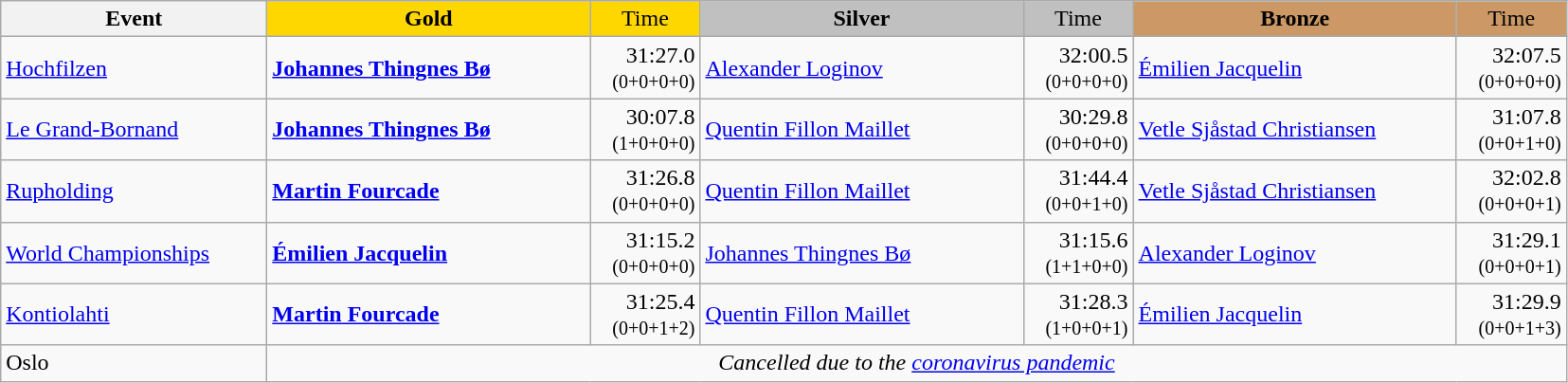<table class="wikitable">
<tr>
<th width="180">Event</th>
<th width="220" style="background:gold">Gold</th>
<th width="70" style="background:gold;font-weight:normal">Time</th>
<th width="220" style="background:silver">Silver</th>
<th width="70" style="background:silver;font-weight:normal">Time</th>
<th width="220" style="background:#CC9966">Bronze</th>
<th width="70" style="background:#CC9966;font-weight:normal">Time</th>
</tr>
<tr>
<td><a href='#'>Hochfilzen</a><br></td>
<td><strong><a href='#'>Johannes Thingnes Bø</a></strong><br><small></small></td>
<td align="right">31:27.0<br><small>(0+0+0+0)</small></td>
<td><a href='#'>Alexander Loginov</a><br><small></small></td>
<td align="right">32:00.5<br><small>(0+0+0+0)</small></td>
<td><a href='#'>Émilien Jacquelin</a><br><small></small></td>
<td align="right">32:07.5<br><small>(0+0+0+0)</small></td>
</tr>
<tr>
<td><a href='#'>Le Grand-Bornand</a><br></td>
<td><strong><a href='#'>Johannes Thingnes Bø</a></strong><br><small></small></td>
<td align="right">30:07.8<br><small>(1+0+0+0)</small></td>
<td><a href='#'>Quentin Fillon Maillet</a><br><small></small></td>
<td align="right">30:29.8<br><small>(0+0+0+0)</small></td>
<td><a href='#'>Vetle Sjåstad Christiansen</a><br><small></small></td>
<td align="right">31:07.8<br><small>(0+0+1+0)</small></td>
</tr>
<tr>
<td><a href='#'>Rupholding</a><br></td>
<td><strong><a href='#'>Martin Fourcade</a></strong><br><small></small></td>
<td align="right">31:26.8<br><small>(0+0+0+0)</small></td>
<td><a href='#'>Quentin Fillon Maillet</a><br><small></small></td>
<td align="right">31:44.4<br><small>(0+0+1+0)</small></td>
<td><a href='#'>Vetle Sjåstad Christiansen</a><br><small></small></td>
<td align="right">32:02.8<br><small>(0+0+0+1)</small></td>
</tr>
<tr>
<td><a href='#'>World Championships</a><br></td>
<td><strong> <a href='#'>Émilien Jacquelin</a></strong> <br><small></small></td>
<td align="right">31:15.2<br><small>(0+0+0+0)</small></td>
<td><a href='#'>Johannes Thingnes Bø</a><br><small></small></td>
<td align="right">31:15.6<br><small>(1+1+0+0)</small></td>
<td><a href='#'>Alexander Loginov</a><br><small></small></td>
<td align="right">31:29.1<br><small>(0+0+0+1)</small></td>
</tr>
<tr>
<td><a href='#'>Kontiolahti</a><br></td>
<td><strong><a href='#'>Martin Fourcade</a></strong><br><small></small></td>
<td align="right">31:25.4<br><small>(0+0+1+2)</small></td>
<td><a href='#'>Quentin Fillon Maillet</a><br><small></small></td>
<td align="right">31:28.3<br><small>(1+0+0+1)</small></td>
<td><a href='#'>Émilien Jacquelin</a><br><small></small></td>
<td align="right">31:29.9<br><small>(0+0+1+3)</small></td>
</tr>
<tr>
<td>Oslo</td>
<td colspan="6" rowspan="1" align="middle"><em>Cancelled due to the <a href='#'>coronavirus pandemic</a></em></td>
</tr>
</table>
